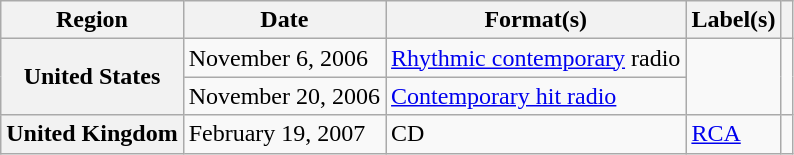<table class="wikitable plainrowheaders">
<tr>
<th scope="col">Region</th>
<th scope="col">Date</th>
<th scope="col">Format(s)</th>
<th scope="col">Label(s)</th>
<th scope="col"></th>
</tr>
<tr>
<th scope="row" rowspan="2">United States</th>
<td>November 6, 2006</td>
<td><a href='#'>Rhythmic contemporary</a> radio</td>
<td rowspan="2"></td>
<td rowspan="2"></td>
</tr>
<tr>
<td>November 20, 2006</td>
<td><a href='#'>Contemporary hit radio</a></td>
</tr>
<tr>
<th scope="row">United Kingdom</th>
<td>February 19, 2007</td>
<td>CD</td>
<td><a href='#'>RCA</a></td>
<td></td>
</tr>
</table>
